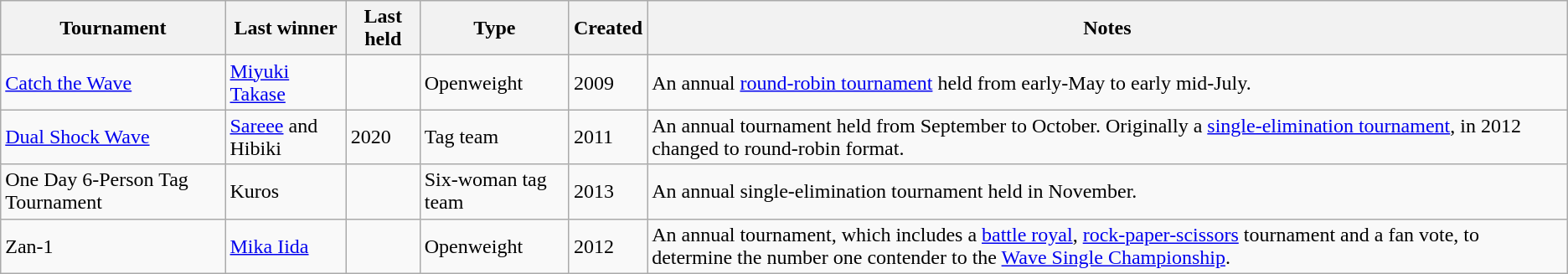<table class="wikitable">
<tr>
<th>Tournament</th>
<th>Last winner</th>
<th>Last held</th>
<th>Type</th>
<th>Created</th>
<th>Notes</th>
</tr>
<tr>
<td><a href='#'>Catch the Wave</a></td>
<td><a href='#'>Miyuki Takase</a></td>
<td></td>
<td>Openweight</td>
<td>2009</td>
<td>An annual <a href='#'>round-robin tournament</a> held from early-May to early mid-July.</td>
</tr>
<tr>
<td><a href='#'>Dual Shock Wave</a></td>
<td><a href='#'>Sareee</a> and Hibiki</td>
<td>2020</td>
<td>Tag team</td>
<td>2011</td>
<td>An annual tournament held from September to October. Originally a <a href='#'>single-elimination tournament</a>, in 2012 changed to round-robin format.</td>
</tr>
<tr>
<td>One Day 6-Person Tag Tournament</td>
<td>Kuros<br></td>
<td></td>
<td>Six-woman tag team</td>
<td>2013</td>
<td>An annual single-elimination tournament held in November.</td>
</tr>
<tr>
<td>Zan-1</td>
<td><a href='#'>Mika Iida</a></td>
<td></td>
<td>Openweight</td>
<td>2012</td>
<td>An annual tournament, which includes a <a href='#'>battle royal</a>, <a href='#'>rock-paper-scissors</a> tournament and a fan vote, to determine the number one contender to the <a href='#'>Wave Single Championship</a>.</td>
</tr>
</table>
